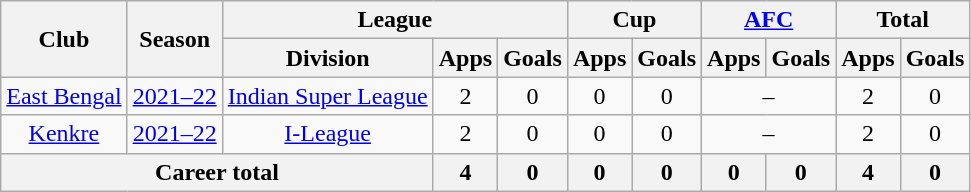<table class="wikitable" style="text-align:center">
<tr>
<th rowspan="2">Club</th>
<th rowspan="2">Season</th>
<th colspan="3">League</th>
<th colspan="2">Cup</th>
<th colspan="2"><a href='#'>AFC</a></th>
<th colspan="2">Total</th>
</tr>
<tr>
<th>Division</th>
<th>Apps</th>
<th>Goals</th>
<th>Apps</th>
<th>Goals</th>
<th>Apps</th>
<th>Goals</th>
<th>Apps</th>
<th>Goals</th>
</tr>
<tr>
<td rowspan="1"><a href='#'>East Bengal</a></td>
<td><a href='#'>2021–22</a></td>
<td rowspan="1"><a href='#'>Indian Super League</a></td>
<td>2</td>
<td>0</td>
<td>0</td>
<td>0</td>
<td colspan="2">–</td>
<td>2</td>
<td>0</td>
</tr>
<tr>
<td rowspan="1"><a href='#'>Kenkre</a></td>
<td><a href='#'>2021–22</a></td>
<td rowspan="1"><a href='#'>I-League</a></td>
<td>2</td>
<td>0</td>
<td>0</td>
<td>0</td>
<td colspan="2">–</td>
<td>2</td>
<td>0</td>
</tr>
<tr>
<th colspan="3">Career total</th>
<th>4</th>
<th>0</th>
<th>0</th>
<th>0</th>
<th>0</th>
<th>0</th>
<th>4</th>
<th>0</th>
</tr>
</table>
